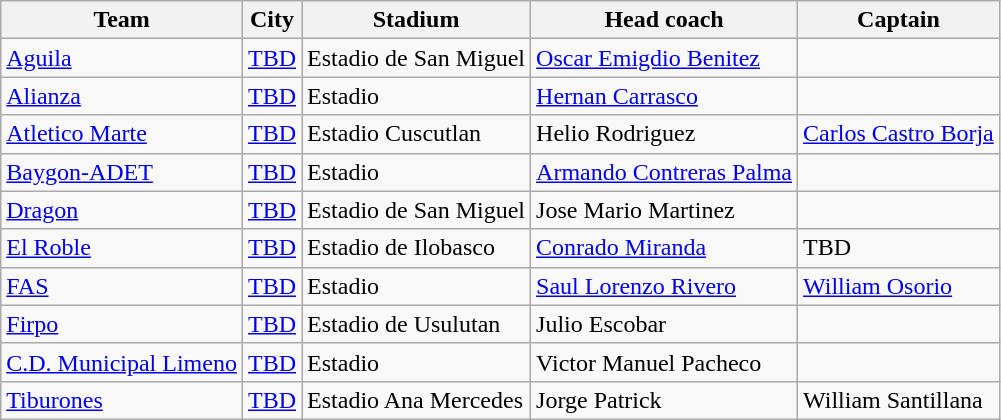<table class="wikitable">
<tr>
<th>Team</th>
<th>City</th>
<th>Stadium</th>
<th>Head coach</th>
<th>Captain</th>
</tr>
<tr>
<td><a href='#'>Aguila</a></td>
<td><a href='#'>TBD</a></td>
<td>Estadio de San Miguel</td>
<td> <a href='#'>Oscar Emigdio Benitez</a></td>
<td></td>
</tr>
<tr>
<td><a href='#'>Alianza</a></td>
<td><a href='#'>TBD</a></td>
<td>Estadio</td>
<td> <a href='#'>Hernan Carrasco</a></td>
<td></td>
</tr>
<tr>
<td><a href='#'>Atletico Marte</a></td>
<td><a href='#'>TBD</a></td>
<td>Estadio Cuscutlan</td>
<td> Helio Rodriguez</td>
<td> <a href='#'>Carlos Castro Borja</a></td>
</tr>
<tr>
<td><a href='#'>Baygon-ADET</a></td>
<td><a href='#'>TBD</a></td>
<td>Estadio</td>
<td> <a href='#'>Armando Contreras Palma</a></td>
<td></td>
</tr>
<tr>
<td><a href='#'>Dragon</a></td>
<td><a href='#'>TBD</a></td>
<td>Estadio de San Miguel</td>
<td> Jose Mario Martinez</td>
<td></td>
</tr>
<tr>
<td><a href='#'>El Roble</a></td>
<td><a href='#'>TBD</a></td>
<td>Estadio de Ilobasco</td>
<td> <a href='#'>Conrado Miranda</a></td>
<td> TBD</td>
</tr>
<tr>
<td><a href='#'>FAS</a></td>
<td><a href='#'>TBD</a></td>
<td>Estadio</td>
<td> <a href='#'>Saul Lorenzo Rivero</a></td>
<td> <a href='#'>William Osorio</a></td>
</tr>
<tr>
<td><a href='#'>Firpo</a></td>
<td><a href='#'>TBD</a></td>
<td>Estadio de Usulutan</td>
<td> Julio Escobar</td>
<td></td>
</tr>
<tr>
<td><a href='#'>C.D. Municipal Limeno</a></td>
<td><a href='#'>TBD</a></td>
<td>Estadio</td>
<td> Victor Manuel Pacheco</td>
<td></td>
</tr>
<tr>
<td><a href='#'>Tiburones</a></td>
<td><a href='#'>TBD</a></td>
<td>Estadio Ana Mercedes</td>
<td> Jorge Patrick</td>
<td> William Santillana</td>
</tr>
</table>
